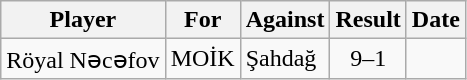<table class="wikitable sortable">
<tr>
<th>Player</th>
<th>For</th>
<th>Against</th>
<th style="text-align:center">Result</th>
<th>Date</th>
</tr>
<tr>
<td> Röyal Nəcəfov</td>
<td>MOİK</td>
<td>Şahdağ</td>
<td style="text-align:center;">9–1</td>
<td></td>
</tr>
</table>
